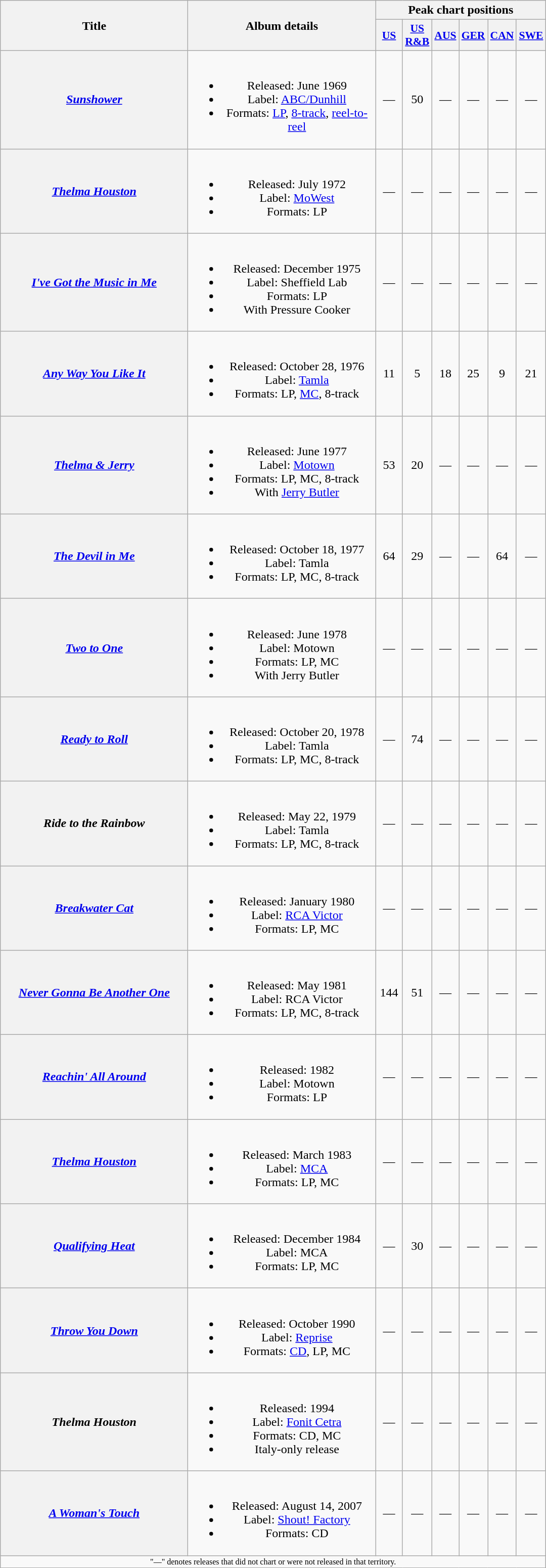<table class="wikitable plainrowheaders" style="text-align:center;">
<tr>
<th rowspan="2" scope="col" style="width:15em;">Title</th>
<th rowspan="2" scope="col" style="width:15em;">Album details</th>
<th colspan="6">Peak chart positions</th>
</tr>
<tr>
<th scope="col" style="width:2em;font-size:90%;"><a href='#'>US</a><br></th>
<th scope="col" style="width:2em;font-size:90%;"><a href='#'>US R&B</a><br></th>
<th scope="col" style="width:2em;font-size:90%;"><a href='#'>AUS</a><br></th>
<th scope="col" style="width:2em;font-size:90%;"><a href='#'>GER</a><br></th>
<th scope="col" style="width:2em;font-size:90%;"><a href='#'>CAN</a><br></th>
<th scope="col" style="width:2em;font-size:90%;"><a href='#'>SWE</a><br></th>
</tr>
<tr>
<th scope="row"><em><a href='#'>Sunshower</a></em></th>
<td><br><ul><li>Released: June 1969</li><li>Label: <a href='#'>ABC/Dunhill</a></li><li>Formats: <a href='#'>LP</a>, <a href='#'>8-track</a>, <a href='#'>reel-to-reel</a></li></ul></td>
<td>—</td>
<td>50</td>
<td>—</td>
<td>—</td>
<td>—</td>
<td>—</td>
</tr>
<tr>
<th scope="row"><em><a href='#'>Thelma Houston</a></em></th>
<td><br><ul><li>Released: July 1972</li><li>Label: <a href='#'>MoWest</a></li><li>Formats: LP</li></ul></td>
<td>—</td>
<td>—</td>
<td>—</td>
<td>—</td>
<td>—</td>
<td>—</td>
</tr>
<tr>
<th scope="row"><em><a href='#'>I've Got the Music in Me</a></em></th>
<td><br><ul><li>Released: December 1975</li><li>Label: Sheffield Lab</li><li>Formats: LP</li><li>With Pressure Cooker</li></ul></td>
<td>—</td>
<td>—</td>
<td>—</td>
<td>—</td>
<td>—</td>
<td>—</td>
</tr>
<tr>
<th scope="row"><em><a href='#'>Any Way You Like It</a></em></th>
<td><br><ul><li>Released: October 28, 1976</li><li>Label: <a href='#'>Tamla</a></li><li>Formats: LP, <a href='#'>MC</a>, 8-track</li></ul></td>
<td>11</td>
<td>5</td>
<td>18</td>
<td>25</td>
<td>9</td>
<td>21</td>
</tr>
<tr>
<th scope="row"><em><a href='#'>Thelma & Jerry</a></em></th>
<td><br><ul><li>Released: June 1977</li><li>Label: <a href='#'>Motown</a></li><li>Formats: LP, MC, 8-track</li><li>With <a href='#'>Jerry Butler</a></li></ul></td>
<td>53</td>
<td>20</td>
<td>—</td>
<td>—</td>
<td>—</td>
<td>—</td>
</tr>
<tr>
<th scope="row"><em><a href='#'>The Devil in Me</a></em></th>
<td><br><ul><li>Released: October 18, 1977</li><li>Label: Tamla</li><li>Formats: LP, MC, 8-track</li></ul></td>
<td>64</td>
<td>29</td>
<td>—</td>
<td>—</td>
<td>64</td>
<td>—</td>
</tr>
<tr>
<th scope="row"><em><a href='#'>Two to One</a></em></th>
<td><br><ul><li>Released: June 1978</li><li>Label: Motown</li><li>Formats: LP, MC</li><li>With Jerry Butler</li></ul></td>
<td>—</td>
<td>—</td>
<td>—</td>
<td>—</td>
<td>—</td>
<td>—</td>
</tr>
<tr>
<th scope="row"><em><a href='#'>Ready to Roll</a></em></th>
<td><br><ul><li>Released: October 20, 1978</li><li>Label: Tamla</li><li>Formats: LP, MC, 8-track</li></ul></td>
<td>—</td>
<td>74</td>
<td>—</td>
<td>—</td>
<td>—</td>
<td>—</td>
</tr>
<tr>
<th scope="row"><em>Ride to the Rainbow</em></th>
<td><br><ul><li>Released: May 22, 1979</li><li>Label: Tamla</li><li>Formats: LP, MC, 8-track</li></ul></td>
<td>—</td>
<td>—</td>
<td>—</td>
<td>—</td>
<td>—</td>
<td>—</td>
</tr>
<tr>
<th scope="row"><em><a href='#'>Breakwater Cat</a></em></th>
<td><br><ul><li>Released: January 1980</li><li>Label: <a href='#'>RCA Victor</a></li><li>Formats: LP, MC</li></ul></td>
<td>—</td>
<td>—</td>
<td>—</td>
<td>—</td>
<td>—</td>
<td>—</td>
</tr>
<tr>
<th scope="row"><em><a href='#'>Never Gonna Be Another One</a></em></th>
<td><br><ul><li>Released: May 1981</li><li>Label: RCA Victor</li><li>Formats: LP, MC, 8-track</li></ul></td>
<td>144</td>
<td>51</td>
<td>—</td>
<td>—</td>
<td>—</td>
<td>—</td>
</tr>
<tr>
<th scope="row"><em><a href='#'>Reachin' All Around</a></em></th>
<td><br><ul><li>Released: 1982</li><li>Label: Motown</li><li>Formats: LP</li></ul></td>
<td>—</td>
<td>—</td>
<td>—</td>
<td>—</td>
<td>—</td>
<td>—</td>
</tr>
<tr>
<th scope="row"><em><a href='#'>Thelma Houston</a></em></th>
<td><br><ul><li>Released: March 1983</li><li>Label: <a href='#'>MCA</a></li><li>Formats: LP, MC</li></ul></td>
<td>—</td>
<td>—</td>
<td>—</td>
<td>—</td>
<td>—</td>
<td>—</td>
</tr>
<tr>
<th scope="row"><em><a href='#'>Qualifying Heat</a></em></th>
<td><br><ul><li>Released: December 1984</li><li>Label: MCA</li><li>Formats: LP, MC</li></ul></td>
<td>—</td>
<td>30</td>
<td>—</td>
<td>—</td>
<td>—</td>
<td>—</td>
</tr>
<tr>
<th scope="row"><em><a href='#'>Throw You Down</a></em></th>
<td><br><ul><li>Released: October 1990</li><li>Label: <a href='#'>Reprise</a></li><li>Formats: <a href='#'>CD</a>, LP, MC</li></ul></td>
<td>—</td>
<td>—</td>
<td>—</td>
<td>—</td>
<td>—</td>
<td>—</td>
</tr>
<tr>
<th scope="row"><em>Thelma Houston</em></th>
<td><br><ul><li>Released: 1994</li><li>Label: <a href='#'>Fonit Cetra</a></li><li>Formats: CD, MC</li><li>Italy-only release</li></ul></td>
<td>—</td>
<td>—</td>
<td>—</td>
<td>—</td>
<td>—</td>
<td>—</td>
</tr>
<tr>
<th scope="row"><em><a href='#'>A Woman's Touch</a></em></th>
<td><br><ul><li>Released: August 14, 2007</li><li>Label: <a href='#'>Shout! Factory</a></li><li>Formats: CD</li></ul></td>
<td>—</td>
<td>—</td>
<td>—</td>
<td>—</td>
<td>—</td>
<td>—</td>
</tr>
<tr>
<td colspan="8" style="font-size:8pt">"—" denotes releases that did not chart or were not released in that territory.</td>
</tr>
</table>
